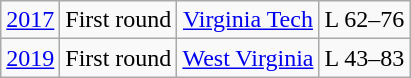<table class="wikitable" style="text-align:center">
<tr>
<td><a href='#'>2017</a></td>
<td>First round</td>
<td><a href='#'>Virginia Tech</a></td>
<td>L 62–76</td>
</tr>
<tr>
<td><a href='#'>2019</a></td>
<td>First round</td>
<td><a href='#'>West Virginia</a></td>
<td>L 43–83</td>
</tr>
</table>
